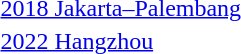<table>
<tr>
<td rowspan=2><a href='#'>2018 Jakarta–Palembang</a></td>
<td rowspan=2></td>
<td rowspan=2></td>
<td></td>
</tr>
<tr>
<td></td>
</tr>
<tr>
<td rowspan=2><a href='#'>2022 Hangzhou</a></td>
<td rowspan=2></td>
<td rowspan=2></td>
<td></td>
</tr>
<tr>
<td></td>
</tr>
</table>
